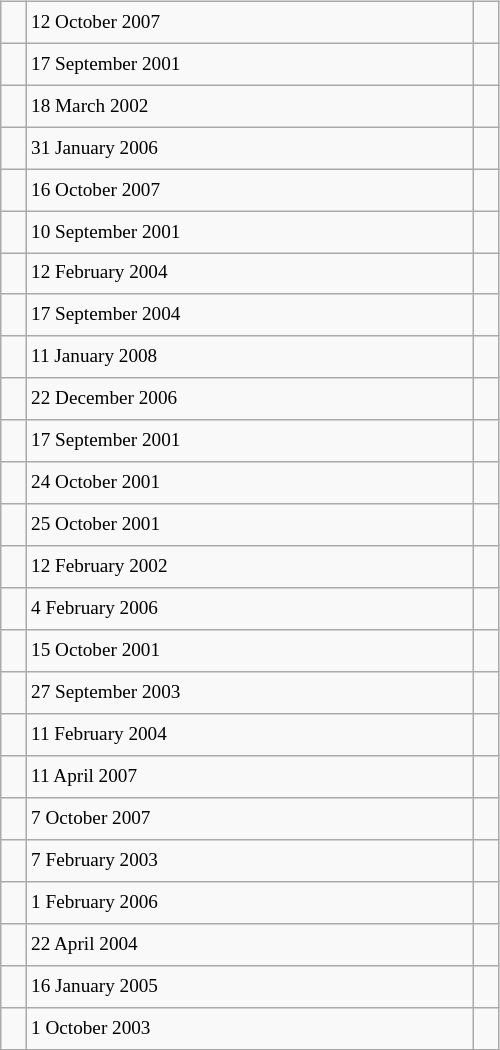<table class="wikitable" style="font-size: 80%; float: left; width: 26em; margin-right: 1em; height: 700px">
<tr>
<td></td>
<td>12 October 2007</td>
<td></td>
</tr>
<tr>
<td></td>
<td>17 September 2001</td>
<td></td>
</tr>
<tr>
<td></td>
<td>18 March 2002</td>
<td></td>
</tr>
<tr>
<td></td>
<td>31 January 2006</td>
<td></td>
</tr>
<tr>
<td></td>
<td>16 October 2007</td>
<td></td>
</tr>
<tr>
<td></td>
<td>10 September 2001</td>
<td></td>
</tr>
<tr>
<td></td>
<td>12 February 2004</td>
<td></td>
</tr>
<tr>
<td></td>
<td>17 September 2004</td>
<td></td>
</tr>
<tr>
<td></td>
<td>11 January 2008</td>
<td></td>
</tr>
<tr>
<td></td>
<td>22 December 2006</td>
<td></td>
</tr>
<tr>
<td></td>
<td>17 September 2001</td>
<td></td>
</tr>
<tr>
<td></td>
<td>24 October 2001</td>
<td></td>
</tr>
<tr>
<td></td>
<td>25 October 2001</td>
<td></td>
</tr>
<tr>
<td></td>
<td>12 February 2002</td>
<td></td>
</tr>
<tr>
<td></td>
<td>4 February 2006</td>
<td></td>
</tr>
<tr>
<td></td>
<td>15 October 2001</td>
<td></td>
</tr>
<tr>
<td></td>
<td>27 September 2003</td>
<td></td>
</tr>
<tr>
<td></td>
<td>11 February 2004</td>
<td></td>
</tr>
<tr>
<td></td>
<td>11 April 2007</td>
<td></td>
</tr>
<tr>
<td></td>
<td>7 October 2007</td>
<td></td>
</tr>
<tr>
<td></td>
<td>7 February 2003</td>
<td></td>
</tr>
<tr>
<td></td>
<td>1 February 2006</td>
<td></td>
</tr>
<tr>
<td></td>
<td>22 April 2004</td>
<td></td>
</tr>
<tr>
<td></td>
<td>16 January 2005</td>
<td></td>
</tr>
<tr>
<td></td>
<td>1 October 2003</td>
<td></td>
</tr>
</table>
